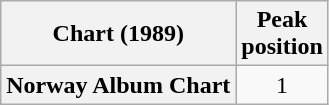<table class="wikitable plainrowheaders sortable" style="text-align:center;" border="1">
<tr>
<th scope="col">Chart (1989)</th>
<th scope="col">Peak<br>position</th>
</tr>
<tr>
<th scope="row">Norway Album Chart</th>
<td>1</td>
</tr>
</table>
